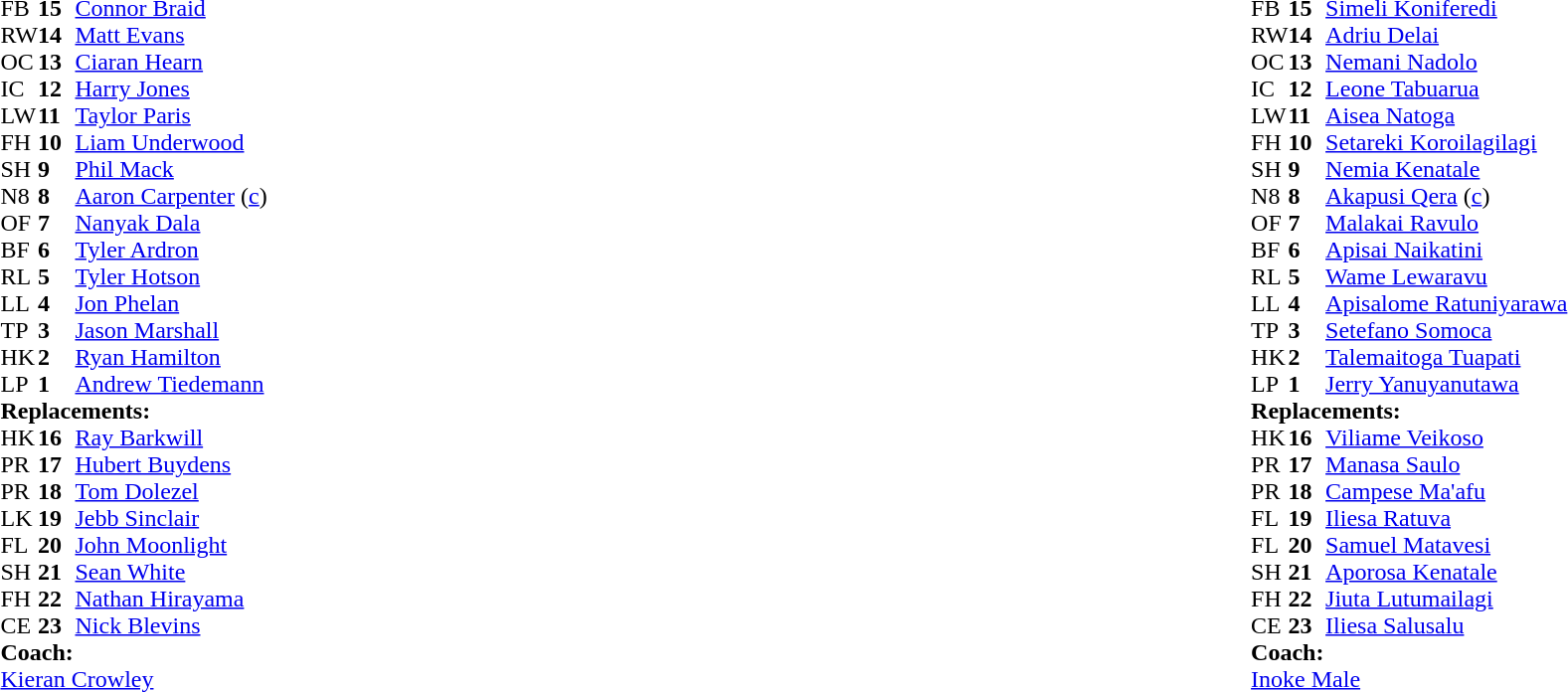<table width="100%">
<tr>
<td valign="top" width="50%"><br><table style="font-size: 100%" cellspacing="0" cellpadding="0">
<tr>
<th width="25"></th>
<th width="25"></th>
</tr>
<tr>
<td>FB</td>
<td><strong>15</strong></td>
<td><a href='#'>Connor Braid</a></td>
</tr>
<tr>
<td>RW</td>
<td><strong>14</strong></td>
<td><a href='#'>Matt Evans</a></td>
</tr>
<tr>
<td>OC</td>
<td><strong>13</strong></td>
<td><a href='#'>Ciaran Hearn</a></td>
</tr>
<tr>
<td>IC</td>
<td><strong>12</strong></td>
<td><a href='#'>Harry Jones</a></td>
<td></td>
<td></td>
</tr>
<tr>
<td>LW</td>
<td><strong>11</strong></td>
<td><a href='#'>Taylor Paris</a></td>
</tr>
<tr>
<td>FH</td>
<td><strong>10</strong></td>
<td><a href='#'>Liam Underwood</a></td>
</tr>
<tr>
<td>SH</td>
<td><strong>9</strong></td>
<td><a href='#'>Phil Mack</a></td>
<td></td>
<td></td>
</tr>
<tr>
<td>N8</td>
<td><strong>8</strong></td>
<td><a href='#'>Aaron Carpenter</a> (<a href='#'>c</a>)</td>
<td></td>
<td></td>
</tr>
<tr>
<td>OF</td>
<td><strong>7</strong></td>
<td><a href='#'>Nanyak Dala</a></td>
<td></td>
<td></td>
</tr>
<tr>
<td>BF</td>
<td><strong>6</strong></td>
<td><a href='#'>Tyler Ardron</a></td>
</tr>
<tr>
<td>RL</td>
<td><strong>5</strong></td>
<td><a href='#'>Tyler Hotson</a></td>
</tr>
<tr>
<td>LL</td>
<td><strong>4</strong></td>
<td><a href='#'>Jon Phelan</a></td>
</tr>
<tr>
<td>TP</td>
<td><strong>3</strong></td>
<td><a href='#'>Jason Marshall</a></td>
</tr>
<tr>
<td>HK</td>
<td><strong>2</strong></td>
<td><a href='#'>Ryan Hamilton</a></td>
<td></td>
<td></td>
</tr>
<tr>
<td>LP</td>
<td><strong>1</strong></td>
<td><a href='#'>Andrew Tiedemann</a></td>
<td></td>
<td></td>
</tr>
<tr>
<td colspan=3><strong>Replacements:</strong></td>
</tr>
<tr>
<td>HK</td>
<td><strong>16</strong></td>
<td><a href='#'>Ray Barkwill</a></td>
<td></td>
<td></td>
</tr>
<tr>
<td>PR</td>
<td><strong>17</strong></td>
<td><a href='#'>Hubert Buydens</a></td>
<td></td>
<td></td>
</tr>
<tr>
<td>PR</td>
<td><strong>18</strong></td>
<td><a href='#'>Tom Dolezel</a></td>
</tr>
<tr>
<td>LK</td>
<td><strong>19</strong></td>
<td><a href='#'>Jebb Sinclair</a></td>
<td></td>
<td></td>
</tr>
<tr>
<td>FL</td>
<td><strong>20</strong></td>
<td><a href='#'>John Moonlight</a></td>
<td></td>
<td></td>
</tr>
<tr>
<td>SH</td>
<td><strong>21</strong></td>
<td><a href='#'>Sean White</a></td>
<td></td>
<td></td>
</tr>
<tr>
<td>FH</td>
<td><strong>22</strong></td>
<td><a href='#'>Nathan Hirayama</a></td>
</tr>
<tr>
<td>CE</td>
<td><strong>23</strong></td>
<td><a href='#'>Nick Blevins</a></td>
<td></td>
<td></td>
</tr>
<tr>
<td colspan=3><strong>Coach:</strong></td>
</tr>
<tr>
<td colspan="4"> <a href='#'>Kieran Crowley</a></td>
</tr>
</table>
</td>
<td valign="top" width="50%"><br><table style="font-size: 100%" cellspacing="0" cellpadding="0" align="center">
<tr>
<th width="25"></th>
<th width="25"></th>
</tr>
<tr>
<td>FB</td>
<td><strong>15</strong></td>
<td><a href='#'>Simeli Koniferedi</a></td>
</tr>
<tr>
<td>RW</td>
<td><strong>14</strong></td>
<td><a href='#'>Adriu Delai</a></td>
<td></td>
<td></td>
</tr>
<tr>
<td>OC</td>
<td><strong>13</strong></td>
<td><a href='#'>Nemani Nadolo</a></td>
</tr>
<tr>
<td>IC</td>
<td><strong>12</strong></td>
<td><a href='#'>Leone Tabuarua</a></td>
</tr>
<tr>
<td>LW</td>
<td><strong>11</strong></td>
<td><a href='#'>Aisea Natoga</a></td>
</tr>
<tr>
<td>FH</td>
<td><strong>10</strong></td>
<td><a href='#'>Setareki Koroilagilagi</a></td>
<td></td>
<td></td>
</tr>
<tr>
<td>SH</td>
<td><strong>9</strong></td>
<td><a href='#'>Nemia Kenatale</a></td>
<td></td>
<td></td>
</tr>
<tr>
<td>N8</td>
<td><strong>8</strong></td>
<td><a href='#'>Akapusi Qera</a> (<a href='#'>c</a>)</td>
</tr>
<tr>
<td>OF</td>
<td><strong>7</strong></td>
<td><a href='#'>Malakai Ravulo</a></td>
<td></td>
<td></td>
</tr>
<tr>
<td>BF</td>
<td><strong>6</strong></td>
<td><a href='#'>Apisai Naikatini</a></td>
<td></td>
<td></td>
</tr>
<tr>
<td>RL</td>
<td><strong>5</strong></td>
<td><a href='#'>Wame Lewaravu</a></td>
</tr>
<tr>
<td>LL</td>
<td><strong>4</strong></td>
<td><a href='#'>Apisalome Ratuniyarawa</a></td>
</tr>
<tr>
<td>TP</td>
<td><strong>3</strong></td>
<td><a href='#'>Setefano Somoca</a></td>
<td></td>
<td></td>
</tr>
<tr>
<td>HK</td>
<td><strong>2</strong></td>
<td><a href='#'>Talemaitoga Tuapati</a></td>
<td></td>
<td></td>
</tr>
<tr>
<td>LP</td>
<td><strong>1</strong></td>
<td><a href='#'>Jerry Yanuyanutawa</a></td>
<td></td>
<td></td>
</tr>
<tr>
<td colspan=3><strong>Replacements:</strong></td>
</tr>
<tr>
<td>HK</td>
<td><strong>16</strong></td>
<td><a href='#'>Viliame Veikoso</a></td>
<td></td>
<td></td>
</tr>
<tr>
<td>PR</td>
<td><strong>17</strong></td>
<td><a href='#'>Manasa Saulo</a></td>
<td></td>
<td></td>
</tr>
<tr>
<td>PR</td>
<td><strong>18</strong></td>
<td><a href='#'>Campese Ma'afu</a></td>
<td></td>
<td></td>
</tr>
<tr>
<td>FL</td>
<td><strong>19</strong></td>
<td><a href='#'>Iliesa Ratuva</a></td>
<td></td>
<td></td>
</tr>
<tr>
<td>FL</td>
<td><strong>20</strong></td>
<td><a href='#'>Samuel Matavesi</a></td>
<td></td>
<td></td>
</tr>
<tr>
<td>SH</td>
<td><strong>21</strong></td>
<td><a href='#'>Aporosa Kenatale</a></td>
<td></td>
<td></td>
</tr>
<tr>
<td>FH</td>
<td><strong>22</strong></td>
<td><a href='#'>Jiuta Lutumailagi</a></td>
<td></td>
<td></td>
</tr>
<tr>
<td>CE</td>
<td><strong>23</strong></td>
<td><a href='#'>Iliesa Salusalu</a></td>
<td></td>
<td></td>
</tr>
<tr>
<td colspan=3><strong>Coach:</strong></td>
</tr>
<tr>
<td colspan="4"> <a href='#'>Inoke Male</a></td>
</tr>
</table>
</td>
</tr>
</table>
